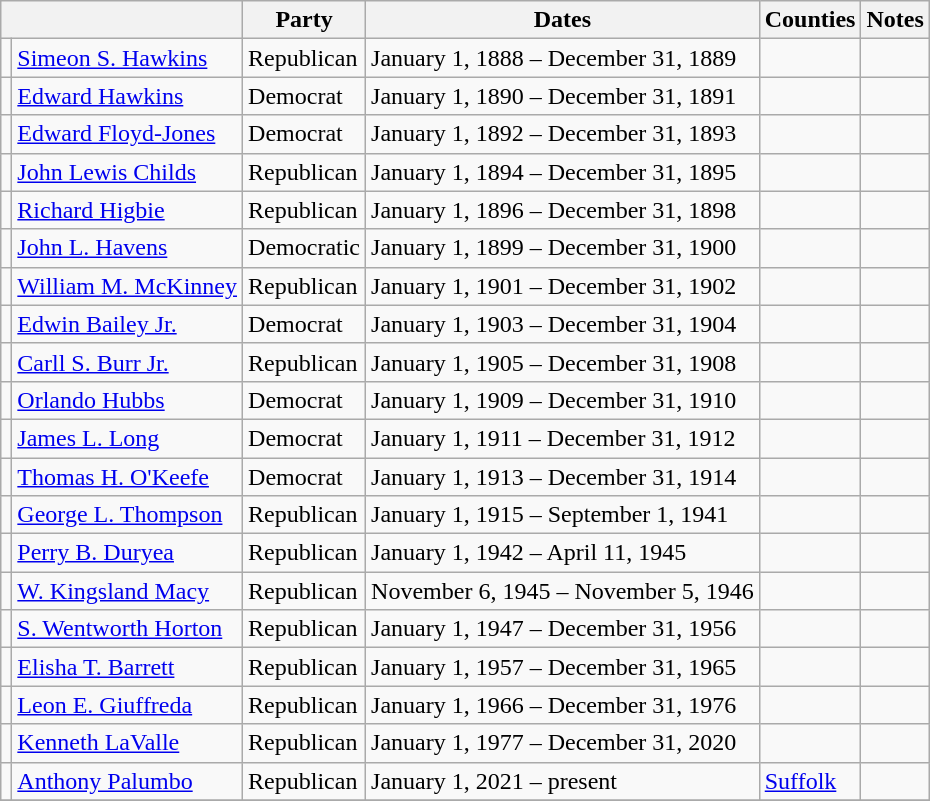<table class=wikitable>
<tr>
<th colspan="2"></th>
<th>Party</th>
<th>Dates</th>
<th>Counties</th>
<th>Notes</th>
</tr>
<tr>
<td></td>
<td><a href='#'>Simeon S. Hawkins</a></td>
<td>Republican</td>
<td>January 1, 1888 – December 31, 1889</td>
<td></td>
<td></td>
</tr>
<tr>
<td></td>
<td><a href='#'>Edward Hawkins</a></td>
<td>Democrat</td>
<td>January 1, 1890 – December 31, 1891</td>
<td></td>
<td></td>
</tr>
<tr>
<td></td>
<td><a href='#'>Edward Floyd-Jones</a></td>
<td>Democrat</td>
<td>January 1, 1892 – December 31, 1893</td>
<td></td>
<td></td>
</tr>
<tr>
<td></td>
<td><a href='#'>John Lewis Childs</a></td>
<td>Republican</td>
<td>January 1, 1894 – December 31, 1895</td>
<td></td>
<td></td>
</tr>
<tr>
<td></td>
<td><a href='#'>Richard Higbie</a></td>
<td>Republican</td>
<td>January 1, 1896 – December 31, 1898</td>
<td></td>
<td></td>
</tr>
<tr>
<td></td>
<td><a href='#'>John L. Havens</a></td>
<td>Democratic</td>
<td>January 1, 1899 – December 31, 1900</td>
<td></td>
<td></td>
</tr>
<tr>
<td></td>
<td><a href='#'>William M. McKinney</a></td>
<td>Republican</td>
<td>January 1, 1901 – December 31, 1902</td>
<td></td>
<td></td>
</tr>
<tr>
<td></td>
<td><a href='#'>Edwin Bailey Jr.</a></td>
<td>Democrat</td>
<td>January 1, 1903 – December 31, 1904</td>
<td></td>
<td></td>
</tr>
<tr>
<td></td>
<td><a href='#'>Carll S. Burr Jr.</a></td>
<td>Republican</td>
<td>January 1, 1905 – December 31, 1908</td>
<td></td>
<td></td>
</tr>
<tr>
<td></td>
<td><a href='#'>Orlando Hubbs</a></td>
<td>Democrat</td>
<td>January 1, 1909 – December 31, 1910</td>
<td></td>
<td></td>
</tr>
<tr>
<td></td>
<td><a href='#'>James L. Long</a></td>
<td>Democrat</td>
<td>January 1, 1911 – December 31, 1912</td>
<td></td>
<td></td>
</tr>
<tr>
<td></td>
<td><a href='#'>Thomas H. O'Keefe</a></td>
<td>Democrat</td>
<td>January 1, 1913 – December 31, 1914</td>
<td></td>
<td></td>
</tr>
<tr>
<td></td>
<td><a href='#'>George L. Thompson</a></td>
<td>Republican</td>
<td>January 1, 1915 – September 1, 1941</td>
<td></td>
<td></td>
</tr>
<tr>
<td></td>
<td><a href='#'>Perry B. Duryea</a></td>
<td>Republican</td>
<td>January 1, 1942 – April 11, 1945</td>
<td></td>
<td></td>
</tr>
<tr>
<td></td>
<td><a href='#'>W. Kingsland Macy</a></td>
<td>Republican</td>
<td>November 6, 1945 – November 5, 1946</td>
<td></td>
<td></td>
</tr>
<tr>
<td></td>
<td><a href='#'>S. Wentworth Horton</a></td>
<td>Republican</td>
<td>January 1, 1947 – December 31, 1956</td>
<td></td>
<td></td>
</tr>
<tr>
<td></td>
<td><a href='#'>Elisha T. Barrett</a></td>
<td>Republican</td>
<td>January 1, 1957 – December 31, 1965</td>
<td></td>
<td></td>
</tr>
<tr>
<td></td>
<td><a href='#'>Leon E. Giuffreda</a></td>
<td>Republican</td>
<td>January 1, 1966 – December 31, 1976</td>
<td></td>
<td></td>
</tr>
<tr>
<td></td>
<td><a href='#'>Kenneth LaValle</a></td>
<td>Republican</td>
<td>January 1, 1977 – December 31, 2020</td>
<td></td>
<td></td>
</tr>
<tr>
<td></td>
<td><a href='#'>Anthony Palumbo</a></td>
<td>Republican</td>
<td>January 1, 2021 – present</td>
<td><a href='#'>Suffolk</a></td>
<td></td>
</tr>
<tr>
</tr>
</table>
